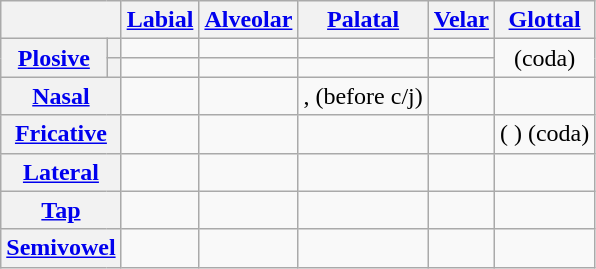<table class="wikitable" style="text-align:center;">
<tr>
<th colspan=2></th>
<th><a href='#'>Labial</a></th>
<th><a href='#'>Alveolar</a></th>
<th><a href='#'>Palatal</a></th>
<th><a href='#'>Velar</a></th>
<th><a href='#'>Glottal</a></th>
</tr>
<tr>
<th rowspan=2><a href='#'>Plosive</a></th>
<th></th>
<td> </td>
<td> </td>
<td> </td>
<td> </td>
<td rowspan=2>  (coda)</td>
</tr>
<tr>
<th></th>
<td> </td>
<td> </td>
<td> </td>
<td> </td>
</tr>
<tr>
<th colspan=2><a href='#'>Nasal</a></th>
<td> </td>
<td> </td>
<td> ,  (before c/j)</td>
<td> </td>
<td></td>
</tr>
<tr>
<th colspan=2><a href='#'>Fricative</a></th>
<td></td>
<td> </td>
<td> </td>
<td></td>
<td>( ) (coda)</td>
</tr>
<tr>
<th colspan=2><a href='#'>Lateral</a></th>
<td></td>
<td> </td>
<td></td>
<td></td>
<td></td>
</tr>
<tr>
<th colspan=2><a href='#'>Tap</a></th>
<td></td>
<td> </td>
<td></td>
<td></td>
<td></td>
</tr>
<tr>
<th colspan=2><a href='#'>Semivowel</a></th>
<td></td>
<td></td>
<td> </td>
<td> </td>
<td></td>
</tr>
</table>
